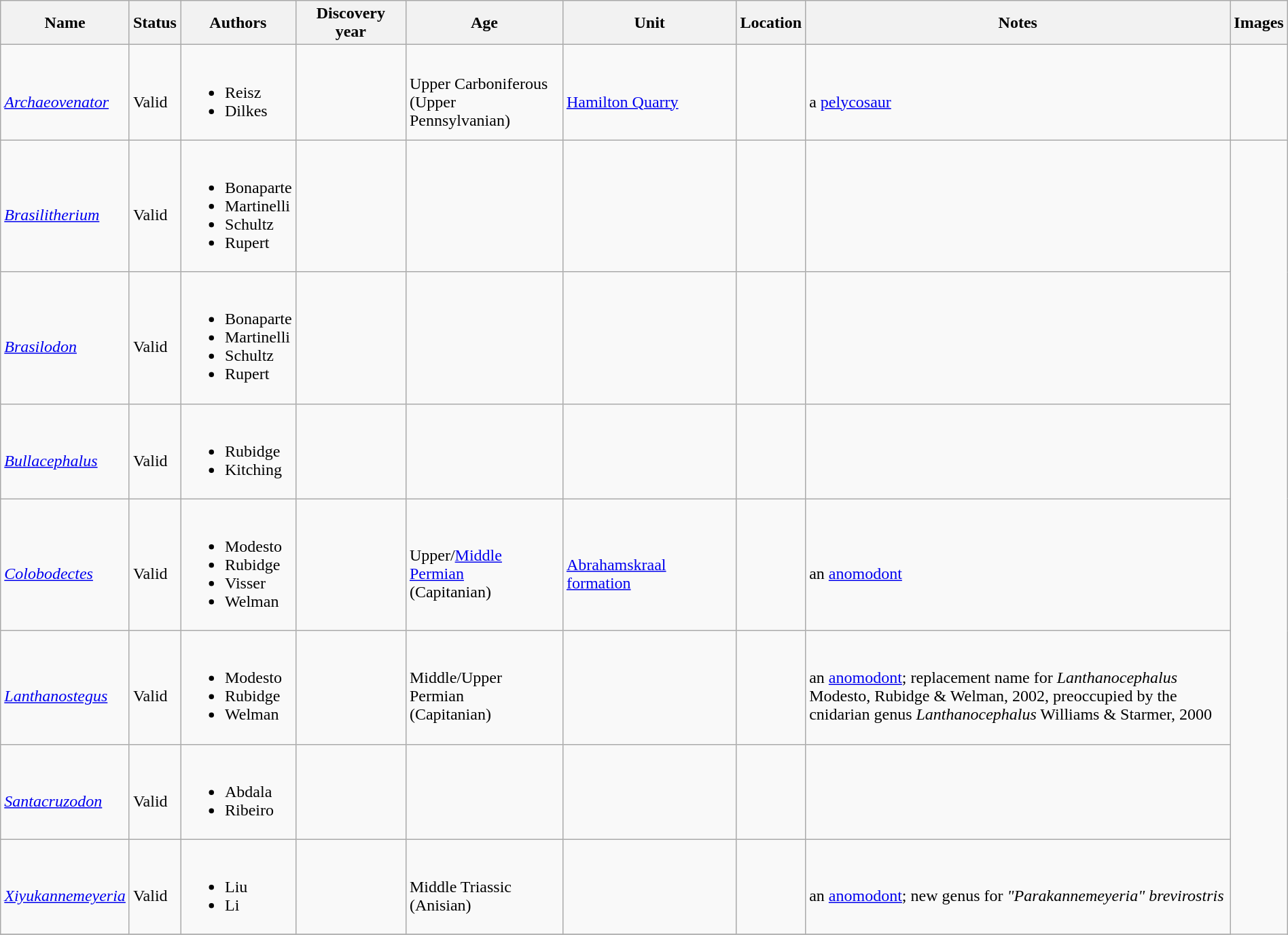<table class="wikitable sortable" align="center" width="100%">
<tr>
<th>Name</th>
<th>Status</th>
<th>Authors</th>
<th>Discovery year</th>
<th>Age</th>
<th>Unit</th>
<th>Location</th>
<th width="33%" class="unsortable">Notes</th>
<th class="unsortable">Images</th>
</tr>
<tr>
<td><br><em><a href='#'>Archaeovenator</a></em></td>
<td><br>Valid</td>
<td><br><ul><li>Reisz</li><li>Dilkes</li></ul></td>
<td></td>
<td><br>Upper Carboniferous <br> (Upper Pennsylvanian)</td>
<td><br><a href='#'>Hamilton Quarry</a></td>
<td><br></td>
<td><br>a <a href='#'>pelycosaur</a></td>
</tr>
<tr>
<td><br><em><a href='#'>Brasilitherium</a></em></td>
<td><br>Valid</td>
<td><br><ul><li>Bonaparte</li><li>Martinelli</li><li>Schultz</li><li>Rupert</li></ul></td>
<td></td>
<td></td>
<td></td>
<td><br></td>
<td></td>
<td rowspan="99"><br></td>
</tr>
<tr>
<td><br><em><a href='#'>Brasilodon</a></em></td>
<td><br>Valid</td>
<td><br><ul><li>Bonaparte</li><li>Martinelli</li><li>Schultz</li><li>Rupert</li></ul></td>
<td></td>
<td></td>
<td></td>
<td><br></td>
<td></td>
</tr>
<tr>
<td><br><em><a href='#'>Bullacephalus</a></em></td>
<td><br>Valid</td>
<td><br><ul><li>Rubidge</li><li>Kitching</li></ul></td>
<td></td>
<td></td>
<td></td>
<td><br></td>
<td></td>
</tr>
<tr>
<td><br><em><a href='#'>Colobodectes</a></em></td>
<td><br>Valid</td>
<td><br><ul><li>Modesto</li><li>Rubidge</li><li>Visser</li><li>Welman</li></ul></td>
<td></td>
<td><br>Upper/<a href='#'>Middle Permian</a> <br> (Capitanian)</td>
<td><br><a href='#'>Abrahamskraal formation</a></td>
<td><br></td>
<td><br>an <a href='#'>anomodont</a></td>
</tr>
<tr>
<td><br><em><a href='#'>Lanthanostegus</a></em></td>
<td><br>Valid</td>
<td><br><ul><li>Modesto</li><li>Rubidge</li><li>Welman</li></ul></td>
<td></td>
<td><br>Middle/Upper Permian <br> (Capitanian)</td>
<td></td>
<td><br></td>
<td><br>an <a href='#'>anomodont</a>; replacement name for <em>Lanthanocephalus</em> Modesto, Rubidge & Welman, 2002, preoccupied by the cnidarian genus <em>Lanthanocephalus</em> Williams & Starmer, 2000</td>
</tr>
<tr>
<td><br><em><a href='#'>Santacruzodon</a></em></td>
<td><br>Valid</td>
<td><br><ul><li>Abdala</li><li>Ribeiro</li></ul></td>
<td></td>
<td></td>
<td></td>
<td><br></td>
<td></td>
</tr>
<tr>
<td><br><em><a href='#'>Xiyukannemeyeria</a></em></td>
<td><br>Valid</td>
<td><br><ul><li>Liu</li><li>Li</li></ul></td>
<td></td>
<td><br>Middle Triassic <br> (Anisian)</td>
<td></td>
<td><br></td>
<td><br>an <a href='#'>anomodont</a>; new genus for <em>"Parakannemeyeria" brevirostris</em></td>
</tr>
<tr>
</tr>
</table>
